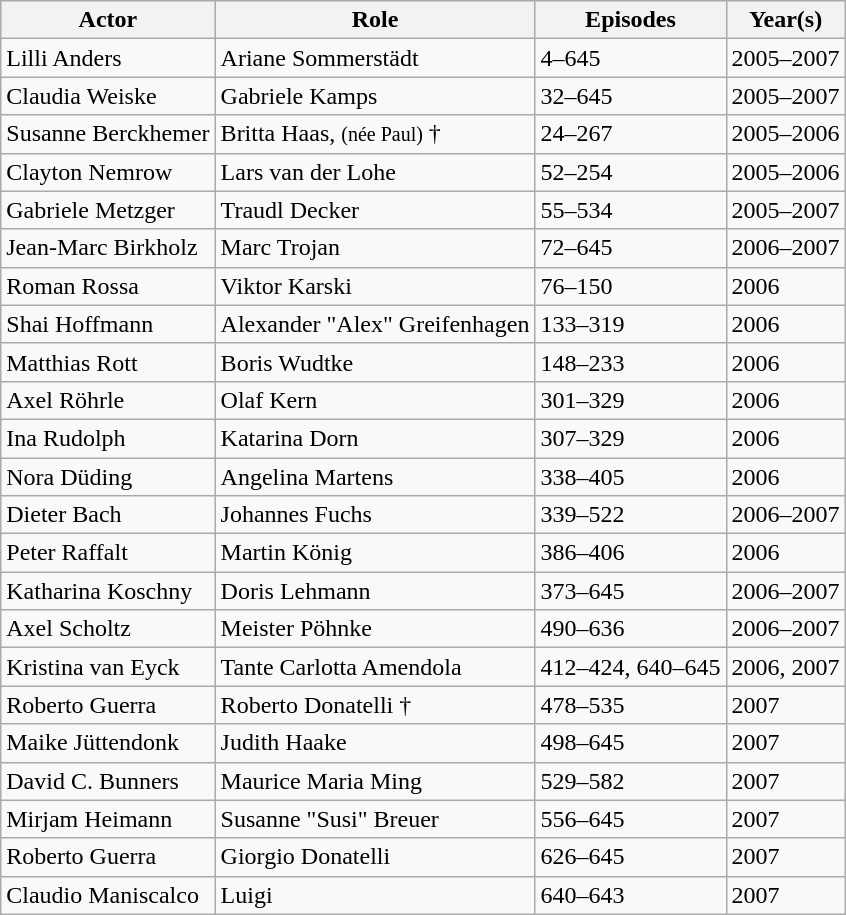<table class="wikitable">
<tr>
<th>Actor</th>
<th>Role</th>
<th>Episodes</th>
<th>Year(s)</th>
</tr>
<tr>
<td>Lilli Anders</td>
<td>Ariane Sommerstädt</td>
<td>4–645</td>
<td>2005–2007</td>
</tr>
<tr>
<td>Claudia Weiske</td>
<td>Gabriele Kamps</td>
<td>32–645</td>
<td>2005–2007</td>
</tr>
<tr>
<td>Susanne Berckhemer</td>
<td>Britta Haas, <small>(née Paul)</small> †</td>
<td>24–267</td>
<td>2005–2006</td>
</tr>
<tr>
<td>Clayton Nemrow</td>
<td>Lars van der Lohe</td>
<td>52–254</td>
<td>2005–2006</td>
</tr>
<tr>
<td>Gabriele Metzger</td>
<td>Traudl Decker</td>
<td>55–534</td>
<td>2005–2007</td>
</tr>
<tr>
<td>Jean-Marc Birkholz</td>
<td>Marc Trojan</td>
<td>72–645</td>
<td>2006–2007</td>
</tr>
<tr>
<td>Roman Rossa</td>
<td>Viktor Karski</td>
<td>76–150</td>
<td>2006</td>
</tr>
<tr>
<td>Shai Hoffmann</td>
<td>Alexander "Alex" Greifenhagen</td>
<td>133–319</td>
<td>2006</td>
</tr>
<tr>
<td>Matthias Rott</td>
<td>Boris Wudtke</td>
<td>148–233</td>
<td>2006</td>
</tr>
<tr>
<td>Axel Röhrle</td>
<td>Olaf Kern</td>
<td>301–329</td>
<td>2006</td>
</tr>
<tr>
<td>Ina Rudolph</td>
<td>Katarina Dorn</td>
<td>307–329</td>
<td>2006</td>
</tr>
<tr>
<td>Nora Düding</td>
<td>Angelina Martens</td>
<td>338–405</td>
<td>2006</td>
</tr>
<tr>
<td>Dieter Bach</td>
<td>Johannes Fuchs</td>
<td>339–522</td>
<td>2006–2007</td>
</tr>
<tr>
<td>Peter Raffalt</td>
<td>Martin König</td>
<td>386–406</td>
<td>2006</td>
</tr>
<tr>
<td>Katharina Koschny</td>
<td>Doris Lehmann</td>
<td>373–645</td>
<td>2006–2007</td>
</tr>
<tr>
<td>Axel Scholtz</td>
<td>Meister Pöhnke</td>
<td>490–636</td>
<td>2006–2007</td>
</tr>
<tr>
<td>Kristina van Eyck</td>
<td>Tante Carlotta Amendola</td>
<td>412–424, 640–645</td>
<td>2006, 2007</td>
</tr>
<tr>
<td>Roberto Guerra</td>
<td>Roberto Donatelli †</td>
<td>478–535</td>
<td>2007</td>
</tr>
<tr>
<td>Maike Jüttendonk</td>
<td>Judith Haake</td>
<td>498–645</td>
<td>2007</td>
</tr>
<tr>
<td>David C. Bunners</td>
<td>Maurice Maria Ming</td>
<td>529–582</td>
<td>2007</td>
</tr>
<tr>
<td>Mirjam Heimann</td>
<td>Susanne "Susi" Breuer</td>
<td>556–645</td>
<td>2007</td>
</tr>
<tr>
<td>Roberto Guerra</td>
<td>Giorgio Donatelli</td>
<td>626–645</td>
<td>2007</td>
</tr>
<tr>
<td>Claudio Maniscalco</td>
<td>Luigi</td>
<td>640–643</td>
<td>2007</td>
</tr>
</table>
